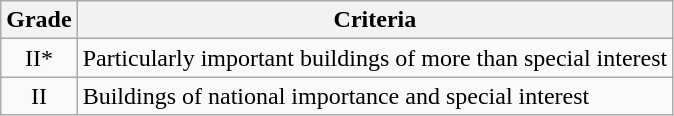<table class="wikitable">
<tr>
<th>Grade</th>
<th>Criteria</th>
</tr>
<tr>
<td align="center" >II*</td>
<td>Particularly important buildings of more than special interest</td>
</tr>
<tr>
<td align="center" >II</td>
<td>Buildings of national importance and special interest</td>
</tr>
</table>
